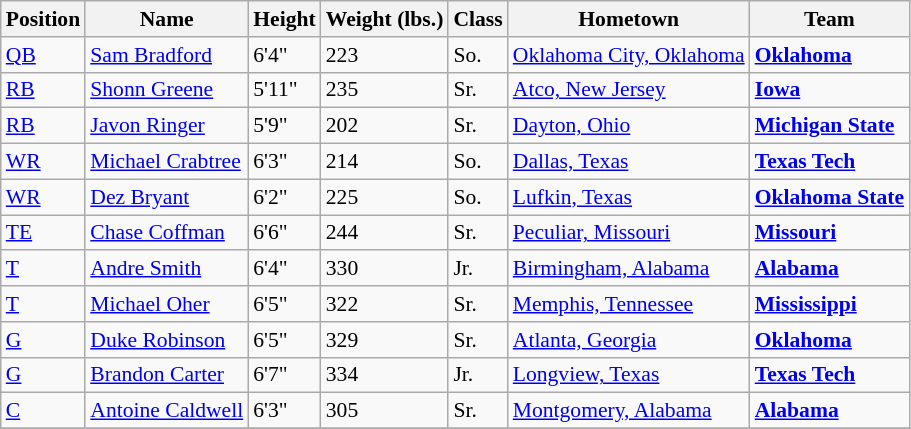<table class="wikitable" style="font-size: 90%">
<tr>
<th>Position</th>
<th>Name</th>
<th>Height</th>
<th>Weight (lbs.)</th>
<th>Class</th>
<th>Hometown</th>
<th>Team</th>
</tr>
<tr>
<td><a href='#'>QB</a></td>
<td><a href='#'>Sam Bradford</a></td>
<td>6'4"</td>
<td>223</td>
<td>So.</td>
<td><a href='#'>Oklahoma City, Oklahoma</a></td>
<td><strong><a href='#'>Oklahoma</a></strong></td>
</tr>
<tr>
<td><a href='#'>RB</a></td>
<td><a href='#'>Shonn Greene</a></td>
<td>5'11"</td>
<td>235</td>
<td>Sr.</td>
<td><a href='#'>Atco, New Jersey</a></td>
<td><strong><a href='#'>Iowa</a></strong></td>
</tr>
<tr>
<td><a href='#'>RB</a></td>
<td><a href='#'>Javon Ringer</a></td>
<td>5'9"</td>
<td>202</td>
<td>Sr.</td>
<td><a href='#'>Dayton, Ohio</a></td>
<td><strong><a href='#'>Michigan State</a></strong></td>
</tr>
<tr>
<td><a href='#'>WR</a></td>
<td><a href='#'>Michael Crabtree</a></td>
<td>6'3"</td>
<td>214</td>
<td>So.</td>
<td><a href='#'>Dallas, Texas</a></td>
<td><strong><a href='#'>Texas Tech</a></strong></td>
</tr>
<tr>
<td><a href='#'>WR</a></td>
<td><a href='#'>Dez Bryant</a></td>
<td>6'2"</td>
<td>225</td>
<td>So.</td>
<td><a href='#'>Lufkin, Texas</a></td>
<td><strong><a href='#'>Oklahoma State</a></strong></td>
</tr>
<tr>
<td><a href='#'>TE</a></td>
<td><a href='#'>Chase Coffman</a></td>
<td>6'6"</td>
<td>244</td>
<td>Sr.</td>
<td><a href='#'>Peculiar, Missouri</a></td>
<td><strong><a href='#'>Missouri</a></strong></td>
</tr>
<tr>
<td><a href='#'>T</a></td>
<td><a href='#'>Andre Smith</a></td>
<td>6'4"</td>
<td>330</td>
<td>Jr.</td>
<td><a href='#'>Birmingham, Alabama</a></td>
<td><strong><a href='#'>Alabama</a></strong></td>
</tr>
<tr>
<td><a href='#'>T</a></td>
<td><a href='#'>Michael Oher</a></td>
<td>6'5"</td>
<td>322</td>
<td>Sr.</td>
<td><a href='#'>Memphis, Tennessee</a></td>
<td><strong><a href='#'>Mississippi</a></strong></td>
</tr>
<tr>
<td><a href='#'>G</a></td>
<td><a href='#'>Duke Robinson</a></td>
<td>6'5"</td>
<td>329</td>
<td>Sr.</td>
<td><a href='#'>Atlanta, Georgia</a></td>
<td><strong><a href='#'>Oklahoma</a></strong></td>
</tr>
<tr>
<td><a href='#'>G</a></td>
<td><a href='#'>Brandon Carter</a></td>
<td>6'7"</td>
<td>334</td>
<td>Jr.</td>
<td><a href='#'>Longview, Texas</a></td>
<td><strong><a href='#'>Texas Tech</a></strong></td>
</tr>
<tr>
<td><a href='#'>C</a></td>
<td><a href='#'>Antoine Caldwell</a></td>
<td>6'3"</td>
<td>305</td>
<td>Sr.</td>
<td><a href='#'>Montgomery, Alabama</a></td>
<td><strong><a href='#'>Alabama</a></strong></td>
</tr>
<tr>
</tr>
</table>
